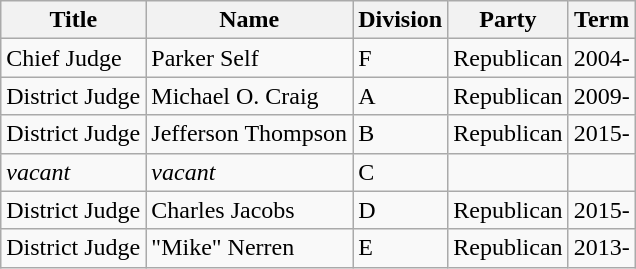<table class = "wikitable">
<tr>
<th>Title</th>
<th>Name</th>
<th>Division</th>
<th>Party</th>
<th>Term</th>
</tr>
<tr>
<td>Chief Judge</td>
<td>Parker Self</td>
<td>F</td>
<td>Republican</td>
<td>2004-</td>
</tr>
<tr>
<td>District Judge</td>
<td>Michael O. Craig</td>
<td>A</td>
<td>Republican</td>
<td>2009-</td>
</tr>
<tr>
<td>District Judge</td>
<td>Jefferson Thompson</td>
<td>B</td>
<td>Republican</td>
<td>2015-</td>
</tr>
<tr>
<td><em>vacant</em></td>
<td><em>vacant</em></td>
<td>C</td>
<td></td>
<td></td>
</tr>
<tr>
<td>District Judge</td>
<td>Charles Jacobs</td>
<td>D</td>
<td>Republican</td>
<td>2015-</td>
</tr>
<tr>
<td>District Judge</td>
<td>"Mike" Nerren</td>
<td>E</td>
<td>Republican</td>
<td>2013-</td>
</tr>
</table>
